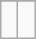<table class="wikitable">
<tr align="center">
</tr>
<tr align="center">
<td> </td>
<td> </td>
</tr>
</table>
